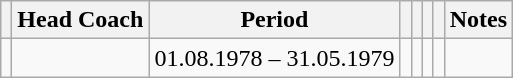<table class="wikitable" style="text-align: left;">
<tr>
<th></th>
<th>Head Coach</th>
<th>Period</th>
<th></th>
<th></th>
<th></th>
<th></th>
<th>Notes</th>
</tr>
<tr>
<td></td>
<td></td>
<td>01.08.1978 – 31.05.1979</td>
<td align="center"></td>
<td align="center"></td>
<td align="center"></td>
<td align="center"></td>
<td></td>
</tr>
</table>
